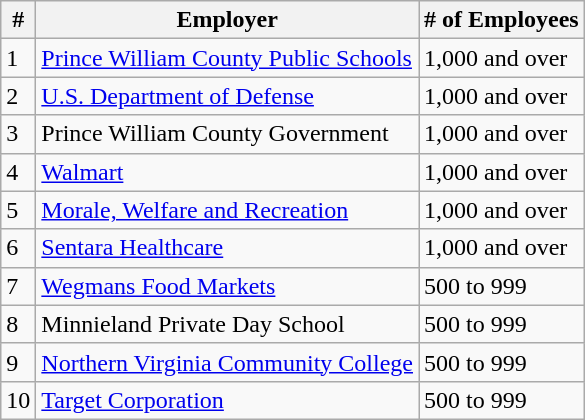<table class="wikitable">
<tr>
<th>#</th>
<th>Employer</th>
<th># of Employees</th>
</tr>
<tr>
<td>1</td>
<td><a href='#'>Prince William County Public Schools</a></td>
<td>1,000 and over</td>
</tr>
<tr>
<td>2</td>
<td><a href='#'>U.S. Department of Defense</a></td>
<td>1,000 and over</td>
</tr>
<tr>
<td>3</td>
<td>Prince William County Government</td>
<td>1,000 and over</td>
</tr>
<tr>
<td>4</td>
<td><a href='#'>Walmart</a></td>
<td>1,000 and over</td>
</tr>
<tr>
<td>5</td>
<td><a href='#'>Morale, Welfare and Recreation</a></td>
<td>1,000 and over</td>
</tr>
<tr>
<td>6</td>
<td><a href='#'>Sentara Healthcare</a></td>
<td>1,000 and over</td>
</tr>
<tr>
<td>7</td>
<td><a href='#'>Wegmans Food Markets</a></td>
<td>500 to 999</td>
</tr>
<tr>
<td>8</td>
<td>Minnieland Private Day School</td>
<td>500 to 999</td>
</tr>
<tr>
<td>9</td>
<td><a href='#'>Northern Virginia Community College</a></td>
<td>500 to 999</td>
</tr>
<tr>
<td>10</td>
<td><a href='#'>Target Corporation</a></td>
<td>500 to 999</td>
</tr>
</table>
